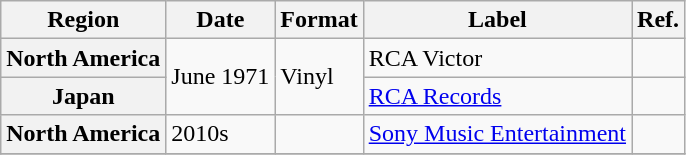<table class="wikitable plainrowheaders">
<tr>
<th scope="col">Region</th>
<th scope="col">Date</th>
<th scope="col">Format</th>
<th scope="col">Label</th>
<th scope="col">Ref.</th>
</tr>
<tr>
<th scope="row">North America</th>
<td rowspan="2">June 1971</td>
<td rowspan="2">Vinyl</td>
<td>RCA Victor</td>
<td></td>
</tr>
<tr>
<th scope="row">Japan</th>
<td><a href='#'>RCA Records</a></td>
<td></td>
</tr>
<tr>
<th scope="row">North America</th>
<td>2010s</td>
<td></td>
<td><a href='#'>Sony Music Entertainment</a></td>
<td></td>
</tr>
<tr>
</tr>
</table>
